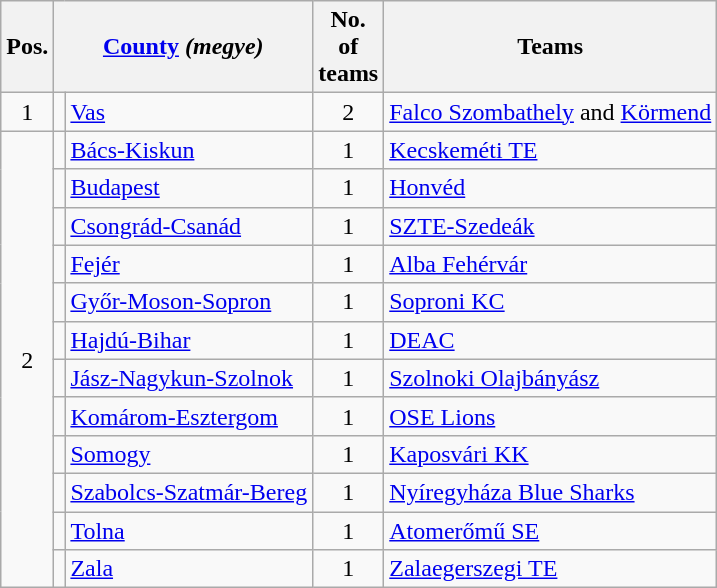<table class="wikitable" style="float:left;margin-right:2em;">
<tr>
<th>Pos.</th>
<th colspan=2><a href='#'>County</a> <em>(megye)</em></th>
<th width=30>No. of teams</th>
<th>Teams</th>
</tr>
<tr>
<td rowspan="1" align="center">1</td>
<td align=center></td>
<td><a href='#'>Vas</a></td>
<td align="center">2</td>
<td><a href='#'>Falco Szombathely</a> and <a href='#'>Körmend</a></td>
</tr>
<tr>
<td rowspan="12" align="center">2</td>
<td align=center></td>
<td><a href='#'>Bács-Kiskun</a></td>
<td align="center">1</td>
<td><a href='#'>Kecskeméti TE</a></td>
</tr>
<tr>
<td align=center></td>
<td><a href='#'>Budapest</a></td>
<td align="center">1</td>
<td><a href='#'>Honvéd</a></td>
</tr>
<tr>
<td align=center></td>
<td><a href='#'>Csongrád-Csanád</a></td>
<td align="center">1</td>
<td><a href='#'>SZTE-Szedeák</a></td>
</tr>
<tr>
<td align=center></td>
<td><a href='#'>Fejér</a></td>
<td align="center">1</td>
<td><a href='#'>Alba Fehérvár</a></td>
</tr>
<tr>
<td align=center></td>
<td><a href='#'>Győr-Moson-Sopron</a></td>
<td align="center">1</td>
<td><a href='#'>Soproni KC</a></td>
</tr>
<tr>
<td align=center></td>
<td><a href='#'>Hajdú-Bihar</a></td>
<td align="center">1</td>
<td><a href='#'>DEAC</a></td>
</tr>
<tr>
<td align=center></td>
<td><a href='#'>Jász-Nagykun-Szolnok</a></td>
<td align="center">1</td>
<td><a href='#'>Szolnoki Olajbányász</a></td>
</tr>
<tr>
<td align=center></td>
<td><a href='#'>Komárom-Esztergom</a></td>
<td align="center">1</td>
<td><a href='#'>OSE Lions</a></td>
</tr>
<tr>
<td align=center></td>
<td><a href='#'>Somogy</a></td>
<td align="center">1</td>
<td><a href='#'>Kaposvári KK</a></td>
</tr>
<tr>
<td align=center></td>
<td><a href='#'>Szabolcs-Szatmár-Bereg</a></td>
<td align="center">1</td>
<td><a href='#'>Nyíregyháza Blue Sharks</a></td>
</tr>
<tr>
<td align=center></td>
<td><a href='#'>Tolna</a></td>
<td align="center">1</td>
<td><a href='#'>Atomerőmű SE</a></td>
</tr>
<tr>
<td align=center></td>
<td><a href='#'>Zala</a></td>
<td align="center">1</td>
<td><a href='#'>Zalaegerszegi TE</a></td>
</tr>
</table>
